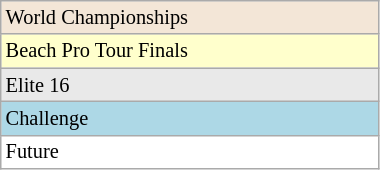<table class=wikitable style=font-size:85%;width:20%>
<tr bgcolor=#F3E6D7>
<td>World Championships</td>
</tr>
<tr bgcolor=#ffffcc>
<td>Beach Pro Tour Finals</td>
</tr>
<tr bgcolor=#E9E9E9>
<td>Elite 16</td>
</tr>
<tr bgcolor=#ADD8E6>
<td>Challenge</td>
</tr>
<tr bgcolor=#ffffff>
<td>Future</td>
</tr>
</table>
